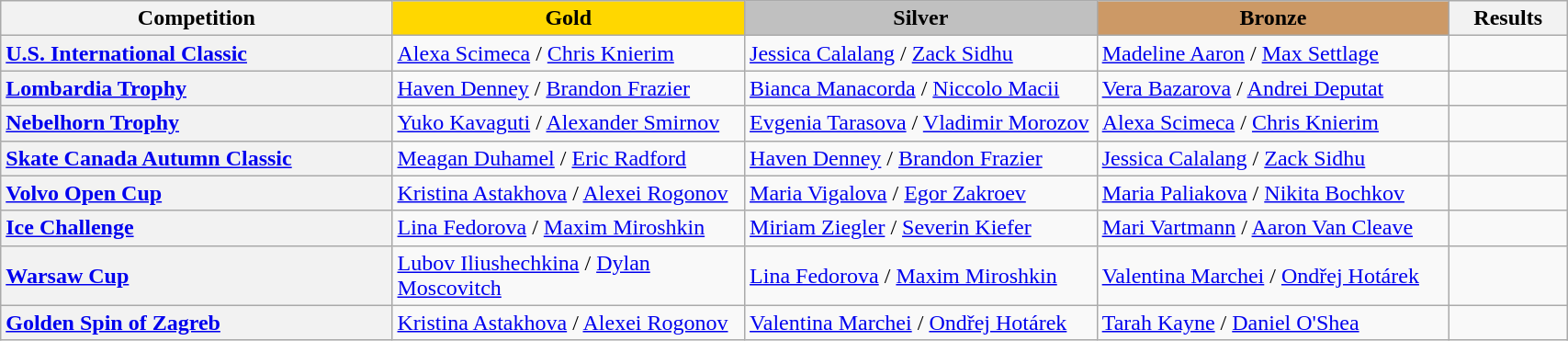<table class="wikitable unsortable" style="text-align:left; width:90%;">
<tr>
<th scope="col" style="text-align:center; width:25%">Competition</th>
<td scope="col" style="text-align:center; width:22.5%; background:gold"><strong>Gold</strong></td>
<td scope="col" style="text-align:center; width:22.5%; background:silver"><strong>Silver</strong></td>
<td scope="col" style="text-align:center; width:22.5%; background:#c96"><strong>Bronze</strong></td>
<th scope="col" style="text-align:center; width:7.5%">Results</th>
</tr>
<tr>
<th scope="row" style="text-align:left"> <a href='#'>U.S. International Classic</a></th>
<td> <a href='#'>Alexa Scimeca</a> / <a href='#'>Chris Knierim</a></td>
<td> <a href='#'>Jessica Calalang</a> / <a href='#'>Zack Sidhu</a></td>
<td> <a href='#'>Madeline Aaron</a> / <a href='#'>Max Settlage</a></td>
<td></td>
</tr>
<tr>
<th scope="row" style="text-align:left"> <a href='#'>Lombardia Trophy</a></th>
<td> <a href='#'>Haven Denney</a> / <a href='#'>Brandon Frazier</a></td>
<td> <a href='#'>Bianca Manacorda</a> / <a href='#'>Niccolo Macii</a></td>
<td> <a href='#'>Vera Bazarova</a> / <a href='#'>Andrei Deputat</a></td>
<td></td>
</tr>
<tr>
<th scope="row" style="text-align:left"> <a href='#'>Nebelhorn Trophy</a></th>
<td> <a href='#'>Yuko Kavaguti</a> / <a href='#'>Alexander Smirnov</a></td>
<td> <a href='#'>Evgenia Tarasova</a> / <a href='#'>Vladimir Morozov</a></td>
<td> <a href='#'>Alexa Scimeca</a> / <a href='#'>Chris Knierim</a></td>
<td></td>
</tr>
<tr>
<th scope="row" style="text-align:left"> <a href='#'>Skate Canada Autumn Classic</a></th>
<td> <a href='#'>Meagan Duhamel</a> / <a href='#'>Eric Radford</a></td>
<td> <a href='#'>Haven Denney</a> / <a href='#'>Brandon Frazier</a></td>
<td> <a href='#'>Jessica Calalang</a> / <a href='#'>Zack Sidhu</a></td>
<td></td>
</tr>
<tr>
<th scope="row" style="text-align:left"> <a href='#'>Volvo Open Cup</a></th>
<td> <a href='#'>Kristina Astakhova</a> / <a href='#'>Alexei Rogonov</a></td>
<td> <a href='#'>Maria Vigalova</a> / <a href='#'>Egor Zakroev</a></td>
<td> <a href='#'>Maria Paliakova</a> / <a href='#'>Nikita Bochkov</a></td>
<td></td>
</tr>
<tr>
<th scope="row" style="text-align:left"> <a href='#'>Ice Challenge</a></th>
<td> <a href='#'>Lina Fedorova</a> / <a href='#'>Maxim Miroshkin</a></td>
<td> <a href='#'>Miriam Ziegler</a> / <a href='#'>Severin Kiefer</a></td>
<td> <a href='#'>Mari Vartmann</a> / <a href='#'>Aaron Van Cleave</a></td>
<td></td>
</tr>
<tr>
<th scope="row" style="text-align:left"> <a href='#'>Warsaw Cup</a></th>
<td> <a href='#'>Lubov Iliushechkina</a> / <a href='#'>Dylan Moscovitch</a></td>
<td> <a href='#'>Lina Fedorova</a> / <a href='#'>Maxim Miroshkin</a></td>
<td> <a href='#'>Valentina Marchei</a> / <a href='#'>Ondřej Hotárek</a></td>
<td></td>
</tr>
<tr>
<th scope="row" style="text-align:left"> <a href='#'>Golden Spin of Zagreb</a></th>
<td> <a href='#'>Kristina Astakhova</a> / <a href='#'>Alexei Rogonov</a></td>
<td> <a href='#'>Valentina Marchei</a> / <a href='#'>Ondřej Hotárek</a></td>
<td> <a href='#'>Tarah Kayne</a> / <a href='#'>Daniel O'Shea</a></td>
<td></td>
</tr>
</table>
